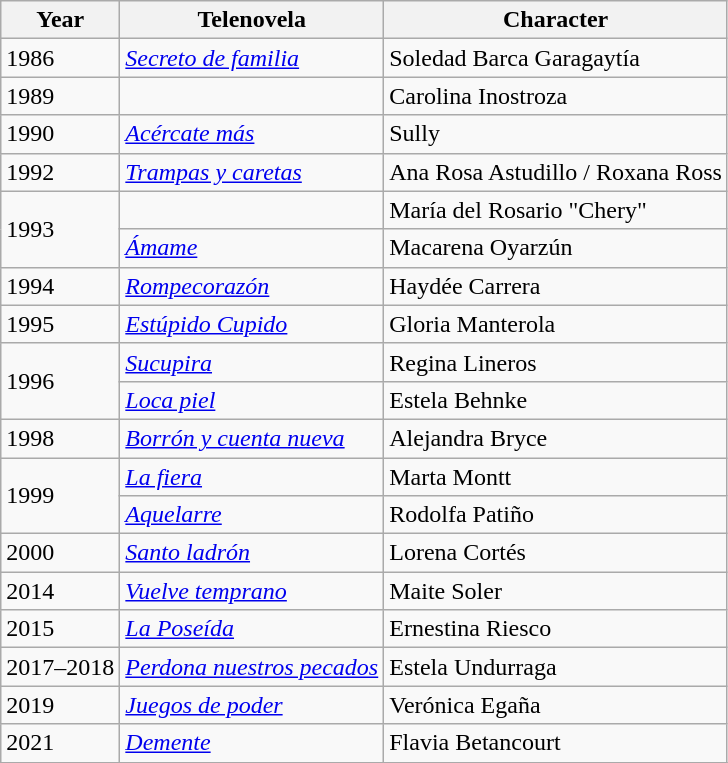<table class="wikitable">
<tr>
<th>Year</th>
<th>Telenovela</th>
<th>Character</th>
</tr>
<tr>
<td>1986</td>
<td><em><a href='#'>Secreto de familia</a></em></td>
<td>Soledad Barca Garagaytía</td>
</tr>
<tr>
<td>1989</td>
<td><em></em></td>
<td>Carolina Inostroza</td>
</tr>
<tr>
<td>1990</td>
<td><em><a href='#'>Acércate más</a></em></td>
<td>Sully</td>
</tr>
<tr>
<td>1992</td>
<td><em><a href='#'>Trampas y caretas</a></em></td>
<td>Ana Rosa Astudillo / Roxana Ross</td>
</tr>
<tr>
<td rowspan="2">1993</td>
<td><em></em></td>
<td>María del Rosario "Chery"</td>
</tr>
<tr>
<td><em><a href='#'>Ámame</a></em></td>
<td>Macarena Oyarzún</td>
</tr>
<tr>
<td>1994</td>
<td><em><a href='#'>Rompecorazón</a></em></td>
<td>Haydée Carrera</td>
</tr>
<tr>
<td>1995</td>
<td><em><a href='#'>Estúpido Cupido</a></em></td>
<td>Gloria Manterola</td>
</tr>
<tr>
<td rowspan="2">1996</td>
<td><em><a href='#'>Sucupira</a></em></td>
<td>Regina Lineros</td>
</tr>
<tr>
<td><em><a href='#'>Loca piel</a></em></td>
<td>Estela Behnke</td>
</tr>
<tr>
<td>1998</td>
<td><em><a href='#'>Borrón y cuenta nueva</a></em></td>
<td>Alejandra Bryce</td>
</tr>
<tr>
<td rowspan="2">1999</td>
<td><em><a href='#'>La fiera</a></em></td>
<td>Marta Montt</td>
</tr>
<tr>
<td><em><a href='#'>Aquelarre</a></em></td>
<td>Rodolfa Patiño</td>
</tr>
<tr>
<td>2000</td>
<td><em><a href='#'>Santo ladrón</a></em></td>
<td>Lorena Cortés</td>
</tr>
<tr>
<td>2014</td>
<td><em><a href='#'>Vuelve temprano</a></em></td>
<td>Maite Soler</td>
</tr>
<tr>
<td>2015</td>
<td><em><a href='#'>La Poseída</a></em></td>
<td>Ernestina Riesco</td>
</tr>
<tr>
<td>2017–2018</td>
<td><em><a href='#'>Perdona nuestros pecados</a></em></td>
<td>Estela Undurraga</td>
</tr>
<tr>
<td>2019</td>
<td><em><a href='#'>Juegos de poder</a></em></td>
<td>Verónica Egaña</td>
</tr>
<tr>
<td>2021</td>
<td><em><a href='#'>Demente</a></em></td>
<td>Flavia Betancourt</td>
</tr>
<tr>
</tr>
</table>
